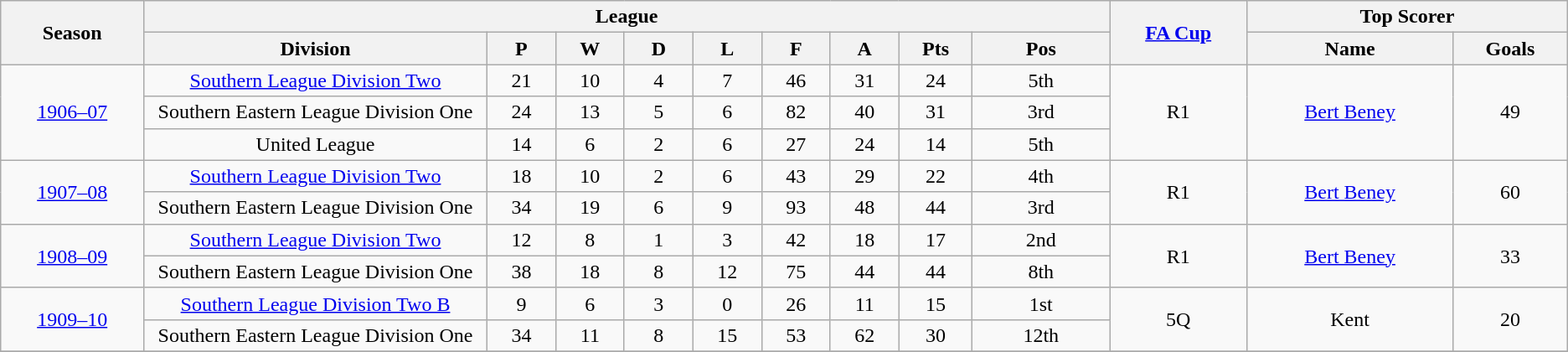<table class="wikitable plainrowheaders sortable" style="text-align: center">
<tr>
<th rowspan=2 width=4% scope=col>Season</th>
<th colspan=9 width=20%>League</th>
<th rowspan=2 width=4% scope="col"><a href='#'>FA Cup</a></th>
<th colspan=2>Top Scorer</th>
</tr>
<tr class=unsortable>
<th width=10% scope=col>Division</th>
<th width=2% scope=col>P</th>
<th width=2% scope=col>W</th>
<th width=2% scope=col>D</th>
<th width=2% scope=col>L</th>
<th width=2% scope=col>F</th>
<th width=2% scope=col>A</th>
<th width=2% scope=col>Pts</th>
<th width=4% scope=col>Pos</th>
<th width=6% scope=col>Name</th>
<th width=3% scope=col>Goals</th>
</tr>
<tr>
<td rowspan=3><a href='#'>1906–07</a></td>
<td><a href='#'>Southern League Division Two</a></td>
<td>21</td>
<td>10</td>
<td>4</td>
<td>7</td>
<td>46</td>
<td>31</td>
<td>24</td>
<td>5th</td>
<td rowspan=3>R1</td>
<td rowspan=3><a href='#'>Bert Beney</a></td>
<td rowspan=3>49</td>
</tr>
<tr>
<td>Southern Eastern League Division One</td>
<td>24</td>
<td>13</td>
<td>5</td>
<td>6</td>
<td>82</td>
<td>40</td>
<td>31</td>
<td>3rd</td>
</tr>
<tr>
<td>United League</td>
<td>14</td>
<td>6</td>
<td>2</td>
<td>6</td>
<td>27</td>
<td>24</td>
<td>14</td>
<td>5th</td>
</tr>
<tr>
<td rowspan=2><a href='#'>1907–08</a></td>
<td><a href='#'>Southern League Division Two</a></td>
<td>18</td>
<td>10</td>
<td>2</td>
<td>6</td>
<td>43</td>
<td>29</td>
<td>22</td>
<td>4th</td>
<td rowspan=2>R1</td>
<td rowspan=2><a href='#'>Bert Beney</a></td>
<td rowspan=2>60</td>
</tr>
<tr>
<td>Southern Eastern League Division One</td>
<td>34</td>
<td>19</td>
<td>6</td>
<td>9</td>
<td>93</td>
<td>48</td>
<td>44</td>
<td>3rd</td>
</tr>
<tr>
<td rowspan=2><a href='#'>1908–09</a></td>
<td><a href='#'>Southern League Division Two</a></td>
<td>12</td>
<td>8</td>
<td>1</td>
<td>3</td>
<td>42</td>
<td>18</td>
<td>17</td>
<td>2nd</td>
<td rowspan=2>R1</td>
<td rowspan=2><a href='#'>Bert Beney</a></td>
<td rowspan=2>33</td>
</tr>
<tr>
<td>Southern Eastern League Division One</td>
<td>38</td>
<td>18</td>
<td>8</td>
<td>12</td>
<td>75</td>
<td>44</td>
<td>44</td>
<td>8th</td>
</tr>
<tr>
<td rowspan=2><a href='#'>1909–10</a></td>
<td><a href='#'>Southern League Division Two B</a></td>
<td>9</td>
<td>6</td>
<td>3</td>
<td>0</td>
<td>26</td>
<td>11</td>
<td>15</td>
<td>1st</td>
<td rowspan=2>5Q</td>
<td rowspan=2>Kent</td>
<td rowspan=2>20</td>
</tr>
<tr>
<td>Southern Eastern League Division One</td>
<td>34</td>
<td>11</td>
<td>8</td>
<td>15</td>
<td>53</td>
<td>62</td>
<td>30</td>
<td>12th</td>
</tr>
<tr>
</tr>
</table>
